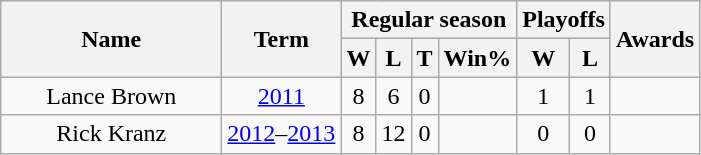<table class="wikitable">
<tr>
<th rowspan="2" style="width:140px;">Name</th>
<th rowspan="2">Term</th>
<th colspan="4">Regular season</th>
<th colspan="2">Playoffs</th>
<th rowspan="2">Awards</th>
</tr>
<tr>
<th>W</th>
<th>L</th>
<th>T</th>
<th>Win%</th>
<th>W</th>
<th>L</th>
</tr>
<tr>
<td style="text-align:center;">Lance Brown</td>
<td style="text-align:center;"><a href='#'>2011</a></td>
<td style="text-align:center;">8</td>
<td style="text-align:center;">6</td>
<td style="text-align:center;">0</td>
<td style="text-align:center;"></td>
<td style="text-align:center;">1</td>
<td style="text-align:center;">1</td>
<td style="text-align:center;"></td>
</tr>
<tr>
<td style="text-align:center;">Rick Kranz</td>
<td style="text-align:center;"><a href='#'>2012</a>–<a href='#'>2013</a></td>
<td style="text-align:center;">8</td>
<td style="text-align:center;">12</td>
<td style="text-align:center;">0</td>
<td style="text-align:center;"></td>
<td style="text-align:center;">0</td>
<td style="text-align:center;">0</td>
<td style="text-align:center;"></td>
</tr>
</table>
